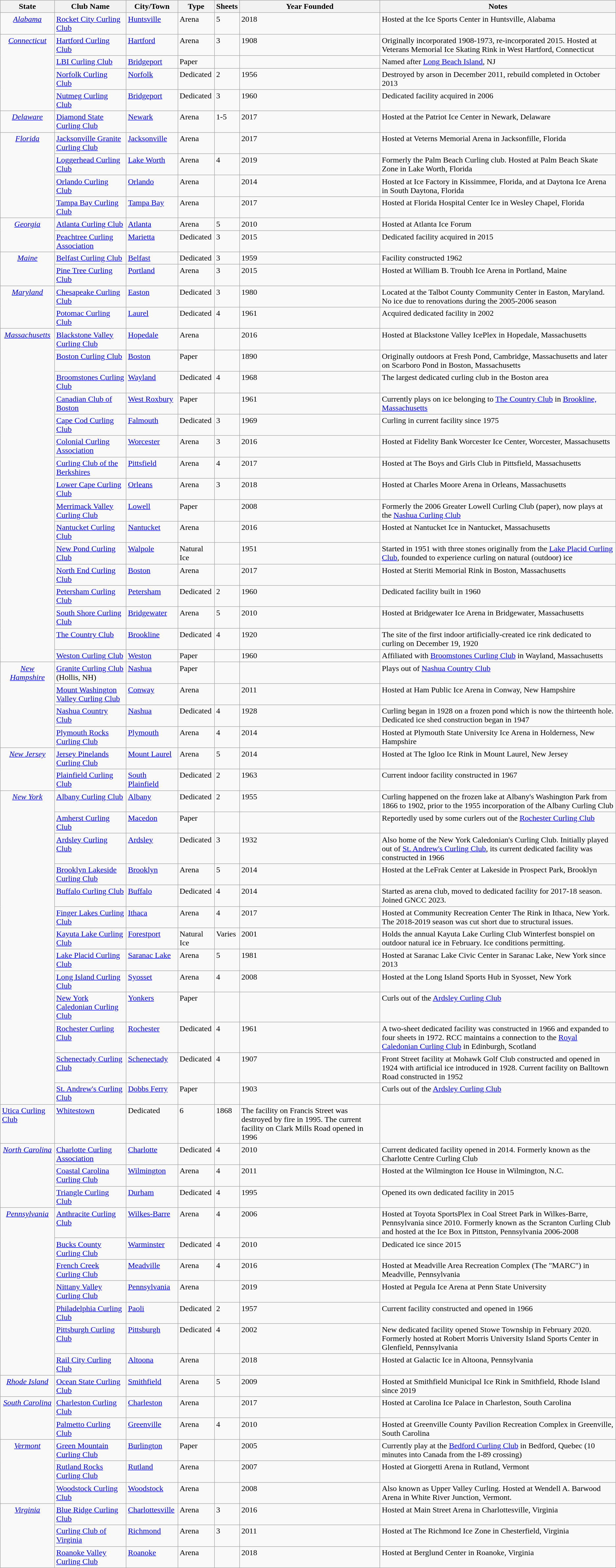<table class="wikitable sortable">
<tr>
<th scope="col" style="text-align: center;">State</th>
<th scope="col">Club Name</th>
<th scope="col">City/Town</th>
<th scope="col">Type</th>
<th scope="col">Sheets</th>
<th scope="col">Year Founded</th>
<th scope="col">Notes</th>
</tr>
<tr style="vertical-align: top;" id="anchAL">
<td rowspan="1" style="text-align: center;"><em><a href='#'>Alabama</a></em><br></td>
<td><a href='#'>Rocket City Curling Club</a></td>
<td><a href='#'>Huntsville</a></td>
<td>Arena</td>
<td>5</td>
<td>2018</td>
<td>Hosted at the Ice Sports Center in Huntsville, Alabama</td>
</tr>
<tr style="vertical-align: top;" id="anchCT">
<td rowspan="4" style="text-align: center;"><em><a href='#'>Connecticut</a></em><br></td>
<td><a href='#'>Hartford Curling Club</a></td>
<td><a href='#'>Hartford</a></td>
<td>Arena</td>
<td>3</td>
<td>1908</td>
<td>Originally incorporated 1908-1973, re-incorporated 2015. Hosted at Veterans Memorial Ice Skating Rink in West Hartford, Connecticut</td>
</tr>
<tr style="vertical-align: top;">
<td><a href='#'>LBI Curling Club</a></td>
<td><a href='#'>Bridgeport</a></td>
<td>Paper</td>
<td></td>
<td></td>
<td>Named after <a href='#'>Long Beach Island</a>, NJ</td>
</tr>
<tr style="vertical-align: top;">
<td><a href='#'>Norfolk Curling Club</a></td>
<td><a href='#'>Norfolk</a></td>
<td>Dedicated</td>
<td>2</td>
<td>1956</td>
<td>Destroyed by arson in December 2011, rebuild completed in October 2013</td>
</tr>
<tr style="vertical-align: top;">
<td><a href='#'>Nutmeg Curling Club</a></td>
<td><a href='#'>Bridgeport</a></td>
<td>Dedicated</td>
<td>3</td>
<td>1960</td>
<td>Dedicated facility acquired in 2006</td>
</tr>
<tr style="vertical-align: top;" id="anchDE">
<td rowspan="1" style="text-align: center;"><em><a href='#'>Delaware</a></em><br></td>
<td><a href='#'>Diamond State Curling Club</a></td>
<td><a href='#'>Newark</a></td>
<td>Arena</td>
<td>1-5</td>
<td>2017</td>
<td>Hosted at the Patriot Ice Center in Newark, Delaware</td>
</tr>
<tr style="vertical-align: top;" id="anchFL">
<td rowspan="4" style="text-align: center;"><em><a href='#'>Florida</a></em><br></td>
<td><a href='#'>Jacksonville Granite Curling Club</a></td>
<td><a href='#'>Jacksonville</a></td>
<td>Arena</td>
<td></td>
<td>2017</td>
<td>Hosted at Veterns Memorial Arena in Jacksonfille, Florida</td>
</tr>
<tr style="vertical-align: top;">
<td><a href='#'>Loggerhead Curling Club</a></td>
<td><a href='#'>Lake Worth</a></td>
<td>Arena</td>
<td>4</td>
<td>2019</td>
<td>Formerly the Palm Beach Curling club. Hosted at Palm Beach Skate Zone in Lake Worth, Florida</td>
</tr>
<tr style="vertical-align: top;">
<td><a href='#'>Orlando Curling Club</a></td>
<td><a href='#'>Orlando</a></td>
<td>Arena</td>
<td></td>
<td>2014</td>
<td>Hosted at Ice Factory in Kissimmee, Florida, and at Daytona Ice Arena in South Daytona, Florida</td>
</tr>
<tr style="vertical-align: top;">
<td><a href='#'>Tampa Bay Curling Club</a></td>
<td><a href='#'>Tampa Bay</a></td>
<td>Arena</td>
<td></td>
<td>2017</td>
<td>Hosted at Florida Hospital Center Ice in Wesley Chapel, Florida</td>
</tr>
<tr style="vertical-align: top;" id="anchGA">
<td rowspan="2" style="text-align: center;"><em><a href='#'>Georgia</a></em><br></td>
<td><a href='#'>Atlanta Curling Club</a></td>
<td><a href='#'>Atlanta</a></td>
<td>Arena</td>
<td>5</td>
<td>2010</td>
<td>Hosted at Atlanta Ice Forum</td>
</tr>
<tr style="vertical-align: top;">
<td><a href='#'>Peachtree Curling Association</a></td>
<td><a href='#'>Marietta</a></td>
<td>Dedicated</td>
<td>3</td>
<td>2015</td>
<td>Dedicated facility acquired in 2015</td>
</tr>
<tr style="vertical-align: top;" id="anchME">
<td rowspan="2" style="text-align: center;"><em><a href='#'>Maine</a></em><br></td>
<td><a href='#'>Belfast Curling Club</a></td>
<td><a href='#'>Belfast</a></td>
<td>Dedicated</td>
<td>3</td>
<td>1959</td>
<td>Facility constructed 1962</td>
</tr>
<tr style="vertical-align: top;">
<td><a href='#'>Pine Tree Curling Club</a></td>
<td><a href='#'>Portland</a></td>
<td>Arena</td>
<td>3</td>
<td>2015</td>
<td>Hosted at William B. Troubh Ice Arena in Portland, Maine</td>
</tr>
<tr style="vertical-align: top;" id="anchMD">
<td rowspan="2" style="text-align: center;"><em><a href='#'>Maryland</a></em><br></td>
<td><a href='#'>Chesapeake Curling Club</a></td>
<td><a href='#'>Easton</a></td>
<td>Dedicated</td>
<td>3</td>
<td>1980</td>
<td>Located at the Talbot County Community Center in Easton, Maryland. No ice due to renovations during the 2005-2006 season</td>
</tr>
<tr style="vertical-align: top;">
<td><a href='#'>Potomac Curling Club</a></td>
<td><a href='#'>Laurel</a></td>
<td>Dedicated</td>
<td>4</td>
<td>1961</td>
<td>Acquired dedicated facility in 2002</td>
</tr>
<tr style="vertical-align: top;" id="anchMA">
<td rowspan="16" style="text-align: center;"><em><a href='#'>Massachusetts</a></em><br></td>
<td><a href='#'>Blackstone Valley Curling Club</a></td>
<td><a href='#'>Hopedale</a></td>
<td>Arena</td>
<td></td>
<td>2016</td>
<td>Hosted at Blackstone Valley IcePlex in Hopedale, Massachusetts</td>
</tr>
<tr style="vertical-align: top;">
<td><a href='#'>Boston Curling Club</a></td>
<td><a href='#'>Boston</a></td>
<td>Paper</td>
<td></td>
<td>1890</td>
<td>Originally outdoors at Fresh Pond, Cambridge, Massachusetts and later on Scarboro Pond in Boston, Massachusetts</td>
</tr>
<tr style="vertical-align: top;">
<td><a href='#'>Broomstones Curling Club</a></td>
<td><a href='#'>Wayland</a></td>
<td>Dedicated</td>
<td>4</td>
<td>1968</td>
<td>The largest dedicated curling club in the Boston area</td>
</tr>
<tr style="vertical-align: top;">
<td><a href='#'>Canadian Club of Boston</a></td>
<td><a href='#'>West Roxbury</a></td>
<td>Paper</td>
<td></td>
<td>1961</td>
<td>Currently plays on ice belonging to <a href='#'>The Country Club</a> in <a href='#'>Brookline, Massachusetts</a></td>
</tr>
<tr style="vertical-align: top;">
<td><a href='#'>Cape Cod Curling Club</a></td>
<td><a href='#'>Falmouth</a></td>
<td>Dedicated</td>
<td>3</td>
<td>1969</td>
<td>Curling in current facility since 1975</td>
</tr>
<tr style="vertical-align: top;">
<td><a href='#'>Colonial Curling Association</a></td>
<td><a href='#'>Worcester</a></td>
<td>Arena</td>
<td>3</td>
<td>2016</td>
<td>Hosted at Fidelity Bank Worcester Ice Center, Worcester, Massachusetts</td>
</tr>
<tr style="vertical-align: top;">
<td><a href='#'>Curling Club of the Berkshires</a></td>
<td><a href='#'>Pittsfield</a></td>
<td>Arena</td>
<td>4</td>
<td>2017</td>
<td>Hosted at The Boys and Girls Club in Pittsfield, Massachusetts</td>
</tr>
<tr style="vertical-align: top;">
<td><a href='#'>Lower Cape Curling Club</a></td>
<td><a href='#'>Orleans</a></td>
<td>Arena</td>
<td>3</td>
<td>2018</td>
<td>Hosted at Charles Moore Arena in Orleans, Massachusetts</td>
</tr>
<tr style="vertical-align: top;">
<td><a href='#'>Merrimack Valley Curling Club</a></td>
<td><a href='#'>Lowell</a></td>
<td>Paper</td>
<td></td>
<td>2008</td>
<td>Formerly the 2006 Greater Lowell Curling Club (paper), now plays at the <a href='#'>Nashua Curling Club</a></td>
</tr>
<tr style="vertical-align: top;">
<td><a href='#'>Nantucket Curling Club</a></td>
<td><a href='#'>Nantucket</a></td>
<td>Arena</td>
<td></td>
<td>2016</td>
<td>Hosted at Nantucket Ice in Nantucket, Massachusetts</td>
</tr>
<tr style="vertical-align: top;">
<td><a href='#'>New Pond Curling Club</a></td>
<td><a href='#'>Walpole</a></td>
<td>Natural Ice</td>
<td></td>
<td>1951</td>
<td>Started in 1951 with three stones originally from the <a href='#'>Lake Placid Curling Club</a>, founded to experience curling on natural (outdoor) ice</td>
</tr>
<tr style="vertical-align: top;">
<td><a href='#'>North End Curling Club</a></td>
<td><a href='#'>Boston</a></td>
<td>Arena</td>
<td></td>
<td>2017</td>
<td>Hosted at Steriti Memorial Rink in Boston, Massachusetts</td>
</tr>
<tr style="vertical-align: top;">
<td><a href='#'>Petersham Curling Club</a></td>
<td><a href='#'>Petersham</a></td>
<td>Dedicated</td>
<td>2</td>
<td>1960</td>
<td>Dedicated facility built in 1960</td>
</tr>
<tr style="vertical-align: top;">
<td><a href='#'>South Shore Curling Club</a></td>
<td><a href='#'>Bridgewater</a></td>
<td>Arena</td>
<td>5</td>
<td>2010</td>
<td>Hosted at Bridgewater Ice Arena in Bridgewater, Massachusetts</td>
</tr>
<tr style="vertical-align: top;">
<td><a href='#'>The Country Club</a></td>
<td><a href='#'>Brookline</a></td>
<td>Dedicated</td>
<td>4</td>
<td>1920</td>
<td>The site of the first indoor artificially-created ice rink dedicated to curling on December 19, 1920</td>
</tr>
<tr style="vertical-align: top;">
<td><a href='#'>Weston Curling Club</a></td>
<td><a href='#'>Weston</a></td>
<td>Paper</td>
<td></td>
<td>1960</td>
<td>Affiliated with <a href='#'>Broomstones Curling Club</a> in Wayland, Massachusetts</td>
</tr>
<tr style="vertical-align: top;" id="anchNH">
<td rowspan="4" style="text-align: center;"><em><a href='#'>New Hampshire</a></em><br></td>
<td><a href='#'>Granite Curling Club</a> (Hollis, NH)</td>
<td><a href='#'>Nashua</a></td>
<td>Paper</td>
<td></td>
<td></td>
<td>Plays out of <a href='#'>Nashua Country Club</a></td>
</tr>
<tr style="vertical-align: top;">
<td><a href='#'>Mount Washington Valley Curling Club</a></td>
<td><a href='#'>Conway</a></td>
<td>Arena</td>
<td></td>
<td>2011</td>
<td>Hosted at Ham Public Ice Arena in Conway, New Hampshire</td>
</tr>
<tr style="vertical-align: top;">
<td><a href='#'>Nashua Country Club</a></td>
<td><a href='#'>Nashua</a></td>
<td>Dedicated</td>
<td>4</td>
<td>1928</td>
<td>Curling began in 1928 on a frozen pond which is now the thirteenth hole. Dedicated ice shed construction began in 1947</td>
</tr>
<tr style="vertical-align: top;">
<td><a href='#'>Plymouth Rocks Curling Club</a></td>
<td><a href='#'>Plymouth</a></td>
<td>Arena</td>
<td>4</td>
<td>2014</td>
<td>Hosted at Plymouth State University Ice Arena in Holderness, New Hampshire</td>
</tr>
<tr style="vertical-align: top;"  id="anchNJ">
<td rowspan="2" style="text-align: center;"><em><a href='#'>New Jersey</a></em><br></td>
<td><a href='#'>Jersey Pinelands Curling Club</a></td>
<td><a href='#'>Mount Laurel</a></td>
<td>Arena</td>
<td>5</td>
<td>2014</td>
<td>Hosted at The Igloo Ice Rink in Mount Laurel, New Jersey</td>
</tr>
<tr style="vertical-align: top;">
<td><a href='#'>Plainfield Curling Club</a></td>
<td><a href='#'>South Plainfield</a></td>
<td>Dedicated</td>
<td>2</td>
<td>1963</td>
<td>Current indoor facility constructed in 1967</td>
</tr>
<tr style="vertical-align: top;" id="anchNY">
<td rowspan="13" style="text-align: center;"><em><a href='#'>New York</a></em><br></td>
<td><a href='#'>Albany Curling Club</a></td>
<td><a href='#'>Albany</a></td>
<td>Dedicated</td>
<td>2</td>
<td>1955</td>
<td>Curling happened on the frozen lake at Albany's Washington Park from 1866 to 1902, prior to the 1955 incorporation of the Albany Curling Club</td>
</tr>
<tr style="vertical-align: top;">
<td><a href='#'>Amherst Curling Club</a></td>
<td><a href='#'>Macedon</a></td>
<td>Paper</td>
<td></td>
<td></td>
<td>Reportedly used by some curlers out of the <a href='#'>Rochester Curling Club</a></td>
</tr>
<tr style="vertical-align: top;">
<td><a href='#'>Ardsley Curling Club</a></td>
<td><a href='#'>Ardsley</a></td>
<td>Dedicated</td>
<td>3</td>
<td>1932</td>
<td>Also home of the New York Caledonian's Curling Club. Initially played out of <a href='#'>St. Andrew's Curling Club</a>, its current dedicated facility was constructed in 1966</td>
</tr>
<tr style="vertical-align: top;">
<td><a href='#'>Brooklyn Lakeside Curling Club</a></td>
<td><a href='#'>Brooklyn</a></td>
<td>Arena</td>
<td>5</td>
<td>2014</td>
<td>Hosted at the LeFrak Center at Lakeside in Prospect Park, Brooklyn</td>
</tr>
<tr style="vertical-align: top;">
<td><a href='#'>Buffalo Curling Club</a></td>
<td><a href='#'>Buffalo</a></td>
<td>Dedicated</td>
<td>4</td>
<td>2014</td>
<td>Started as arena club, moved to dedicated facility for 2017-18 season. Joined GNCC 2023.</td>
</tr>
<tr style="vertical-align: top;">
<td><a href='#'>Finger Lakes Curling Club</a></td>
<td><a href='#'>Ithaca</a></td>
<td>Arena</td>
<td>4</td>
<td>2017</td>
<td>Hosted at Community Recreation Center The Rink in Ithaca, New York. The 2018-2019 season was cut short due to structural issues.</td>
</tr>
<tr style="vertical-align: top;">
<td><a href='#'>Kayuta Lake Curling Club</a></td>
<td><a href='#'>Forestport</a></td>
<td>Natural Ice</td>
<td>Varies</td>
<td>2001</td>
<td>Holds the annual Kayuta Lake Curling Club Winterfest bonspiel on outdoor natural ice in February.  Ice conditions permitting.</td>
</tr>
<tr style="vertical-align: top;">
<td><a href='#'>Lake Placid Curling Club</a></td>
<td><a href='#'>Saranac Lake</a></td>
<td>Arena</td>
<td>5</td>
<td>1981</td>
<td>Hosted at Saranac Lake Civic Center in Saranac Lake, New York since 2013</td>
</tr>
<tr style="vertical-align: top;">
<td><a href='#'>Long Island Curling Club</a></td>
<td><a href='#'>Syosset</a></td>
<td>Arena</td>
<td>4</td>
<td>2008</td>
<td>Hosted at the Long Island Sports Hub in Syosset, New York</td>
</tr>
<tr style="vertical-align: top;">
<td><a href='#'>New York Caledonian Curling Club</a></td>
<td><a href='#'>Yonkers</a></td>
<td>Paper</td>
<td></td>
<td></td>
<td>Curls out of the <a href='#'>Ardsley Curling Club</a></td>
</tr>
<tr style="vertical-align: top;">
<td><a href='#'>Rochester Curling Club</a></td>
<td><a href='#'>Rochester</a></td>
<td>Dedicated</td>
<td>4</td>
<td>1961</td>
<td>A two-sheet dedicated facility was constructed in 1966 and expanded to four sheets in 1972. RCC maintains a connection to the <a href='#'>Royal Caledonian Curling Club</a> in Edinburgh, Scotland</td>
</tr>
<tr style="vertical-align: top;">
<td><a href='#'>Schenectady Curling Club</a></td>
<td><a href='#'>Schenectady</a></td>
<td>Dedicated</td>
<td>4</td>
<td>1907</td>
<td>Front Street facility at Mohawk Golf Club constructed and opened in 1924 with artificial ice introduced in 1928. Current facility on Balltown Road constructed in 1952</td>
</tr>
<tr style="vertical-align: top;">
<td><a href='#'>St. Andrew's Curling Club</a></td>
<td><a href='#'>Dobbs Ferry</a></td>
<td>Paper</td>
<td></td>
<td>1903</td>
<td>Curls out of the <a href='#'>Ardsley Curling Club</a></td>
</tr>
<tr style="vertical-align: top;">
<td><a href='#'>Utica Curling Club</a></td>
<td><a href='#'>Whitestown</a></td>
<td>Dedicated</td>
<td>6</td>
<td>1868</td>
<td>The facility on Francis Street was destroyed by fire in 1995. The current facility on Clark Mills Road opened in 1996</td>
</tr>
<tr style="vertical-align: top;" id="anchNC">
<td rowspan="3" style="text-align: center;"><em><a href='#'>North Carolina</a></em><br></td>
<td><a href='#'>Charlotte Curling Association</a></td>
<td><a href='#'>Charlotte</a></td>
<td>Dedicated</td>
<td>4</td>
<td>2010</td>
<td>Current dedicated facility opened in 2014. Formerly known as the Charlotte Centre Curling Club</td>
</tr>
<tr style="vertical-align: top;">
<td><a href='#'>Coastal Carolina Curling Club</a></td>
<td><a href='#'>Wilmington</a></td>
<td>Arena</td>
<td>4</td>
<td>2011</td>
<td>Hosted at the Wilmington Ice House in Wilmington, N.C.</td>
</tr>
<tr style="vertical-align: top;">
<td><a href='#'>Triangle Curling Club</a></td>
<td><a href='#'>Durham</a></td>
<td>Dedicated</td>
<td>4</td>
<td>1995</td>
<td>Opened its own dedicated facility in 2015</td>
</tr>
<tr style="vertical-align: top;" id="anchPA">
<td rowspan="7" style="text-align: center;"><em><a href='#'>Pennsylvania</a></em><br></td>
<td><a href='#'>Anthracite Curling Club</a></td>
<td><a href='#'>Wilkes-Barre</a></td>
<td>Arena</td>
<td>4</td>
<td>2006</td>
<td>Hosted at Toyota SportsPlex in Coal Street Park in Wilkes-Barre, Pennsylvania since 2010. Formerly known as the Scranton Curling Club and hosted at the Ice Box in Pittston, Pennsylvania 2006-2008</td>
</tr>
<tr style="vertical-align: top;">
<td><a href='#'>Bucks County Curling Club</a></td>
<td><a href='#'>Warminster</a></td>
<td>Dedicated</td>
<td>4</td>
<td>2010</td>
<td>Dedicated ice since 2015</td>
</tr>
<tr style="vertical-align: top;">
<td><a href='#'>French Creek Curling Club</a></td>
<td><a href='#'>Meadville</a></td>
<td>Arena</td>
<td>4</td>
<td>2016</td>
<td>Hosted at Meadville Area Recreation Complex (The "MARC") in Meadville, Pennsylvania</td>
</tr>
<tr style="vertical-align: top;">
<td><a href='#'>Nittany Valley Curling Club</a></td>
<td><a href='#'>Pennsylvania</a></td>
<td>Arena</td>
<td></td>
<td>2019</td>
<td>Hosted at Pegula Ice Arena at Penn State University</td>
</tr>
<tr style="vertical-align: top;">
<td><a href='#'>Philadelphia Curling Club</a></td>
<td><a href='#'>Paoli</a></td>
<td>Dedicated</td>
<td>2</td>
<td>1957</td>
<td>Current facility constructed and opened in 1966</td>
</tr>
<tr style="vertical-align: top;">
<td><a href='#'>Pittsburgh Curling Club</a></td>
<td><a href='#'>Pittsburgh</a></td>
<td>Dedicated</td>
<td>4</td>
<td>2002</td>
<td>New dedicated facility opened Stowe Township in February 2020. Formerly hosted at Robert Morris University Island Sports Center in Glenfield, Pennsylvania</td>
</tr>
<tr style="vertical-align: top;">
<td><a href='#'>Rail City Curling Club</a></td>
<td><a href='#'>Altoona</a></td>
<td>Arena</td>
<td></td>
<td>2018</td>
<td>Hosted at Galactic Ice in Altoona, Pennsylvania</td>
</tr>
<tr style="vertical-align: top;" id="anchRI">
<td rowspan="1" style="text-align: center;"><em><a href='#'>Rhode Island</a></em><br></td>
<td><a href='#'>Ocean State Curling Club</a></td>
<td><a href='#'>Smithfield</a></td>
<td>Arena</td>
<td>5</td>
<td>2009</td>
<td>Hosted at Smithfield Municipal Ice Rink in Smithfield, Rhode Island since 2019</td>
</tr>
<tr style="vertical-align: top;" id="anchSC">
<td rowspan="2" style="text-align: center;"><em><a href='#'>South Carolina</a></em><br></td>
<td><a href='#'>Charleston Curling Club</a></td>
<td><a href='#'>Charleston</a></td>
<td>Arena</td>
<td></td>
<td>2017</td>
<td>Hosted at Carolina Ice Palace in Charleston, South Carolina</td>
</tr>
<tr style="vertical-align: top;">
<td><a href='#'>Palmetto Curling Club</a></td>
<td><a href='#'>Greenville</a></td>
<td>Arena</td>
<td>4</td>
<td>2010</td>
<td>Hosted at Greenville County Pavilion Recreation Complex in Greenville, South Carolina</td>
</tr>
<tr style="vertical-align: top;" id="anchVT">
<td rowspan="3" style="text-align: center;"><em><a href='#'>Vermont</a></em><br></td>
<td><a href='#'>Green Mountain Curling Club</a></td>
<td><a href='#'>Burlington</a></td>
<td>Paper</td>
<td></td>
<td>2005</td>
<td>Currently play at the <a href='#'>Bedford Curling Club</a> in Bedford, Quebec (10 minutes into Canada from the I-89 crossing)</td>
</tr>
<tr style="vertical-align: top;">
<td><a href='#'>Rutland Rocks Curling Club</a></td>
<td><a href='#'>Rutland</a></td>
<td>Arena</td>
<td></td>
<td>2007</td>
<td>Hosted at Giorgetti Arena in Rutland, Vermont</td>
</tr>
<tr style="vertical-align: top;">
<td><a href='#'>Woodstock Curling Club</a></td>
<td><a href='#'>Woodstock</a></td>
<td>Arena</td>
<td></td>
<td>2008</td>
<td>Also known as Upper Valley Curling. Hosted at Wendell A. Barwood Arena in White River Junction, Vermont.</td>
</tr>
<tr style="vertical-align: top;" id="anchVA">
<td rowspan="3" style="text-align: center;"><em><a href='#'>Virginia</a></em><br></td>
<td><a href='#'>Blue Ridge Curling Club</a></td>
<td><a href='#'>Charlottesville</a></td>
<td>Arena</td>
<td>3</td>
<td>2016</td>
<td>Hosted at Main Street Arena in Charlottesville, Virginia</td>
</tr>
<tr style="vertical-align: top;">
<td><a href='#'>Curling Club of Virginia</a></td>
<td><a href='#'>Richmond</a></td>
<td>Arena</td>
<td>3</td>
<td>2011</td>
<td>Hosted at The Richmond Ice Zone in Chesterfield, Virginia</td>
</tr>
<tr style="vertical-align: top;">
<td><a href='#'>Roanoke Valley Curling Club</a></td>
<td><a href='#'>Roanoke</a></td>
<td>Arena</td>
<td></td>
<td>2018</td>
<td>Hosted at Berglund Center in Roanoke, Virginia</td>
</tr>
</table>
